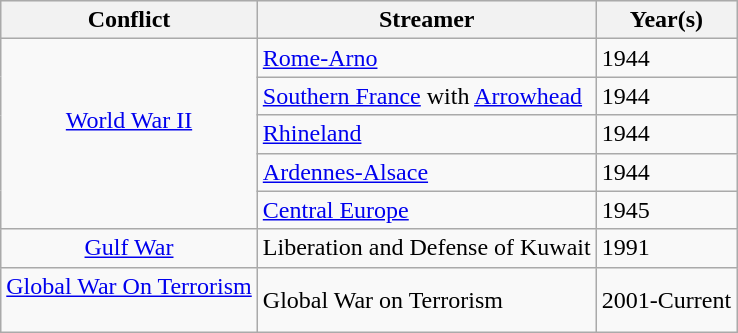<table class=wikitable>
<tr style="background:#efefef;">
<th>Conflict</th>
<th>Streamer</th>
<th>Year(s)</th>
</tr>
<tr>
<td rowspan="5" style="text-align:center"><a href='#'>World War II</a> <br><br> </td>
<td><a href='#'>Rome-Arno</a></td>
<td>1944</td>
</tr>
<tr>
<td><a href='#'>Southern France</a> with <a href='#'>Arrowhead</a></td>
<td>1944</td>
</tr>
<tr>
<td><a href='#'>Rhineland</a></td>
<td>1944</td>
</tr>
<tr>
<td><a href='#'>Ardennes-Alsace</a></td>
<td>1944</td>
</tr>
<tr>
<td><a href='#'>Central Europe</a></td>
<td>1945</td>
</tr>
<tr>
<td style="text-align:center"><a href='#'>Gulf War</a> <br> </td>
<td>Liberation and Defense of Kuwait</td>
<td>1991</td>
</tr>
<tr>
<td rowspan="2" style="text-align:center"><a href='#'>Global War On Terrorism</a><br> <br> </td>
<td>Global War on Terrorism</td>
<td>2001-Current</td>
</tr>
</table>
